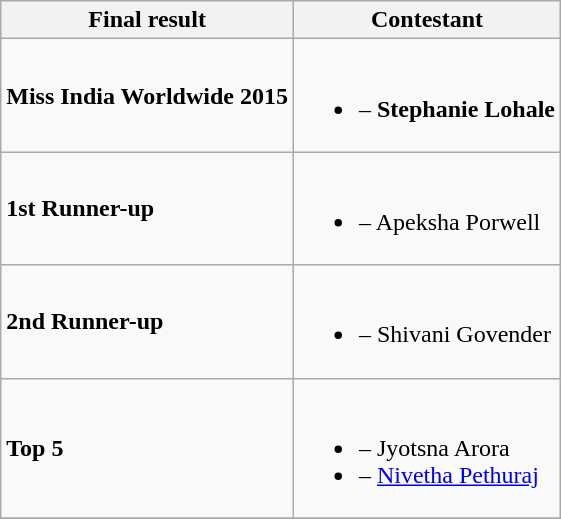<table class="wikitable">
<tr>
<th>Final result</th>
<th>Contestant</th>
</tr>
<tr>
<td><strong>Miss India Worldwide 2015</strong></td>
<td><br><ul><li><strong></strong> – <strong>Stephanie Lohale</strong></li></ul></td>
</tr>
<tr>
<td><strong>1st Runner-up</strong></td>
<td><br><ul><li><strong></strong> – Apeksha Porwell</li></ul></td>
</tr>
<tr>
<td><strong>2nd Runner-up</strong></td>
<td><br><ul><li><strong></strong> – Shivani Govender</li></ul></td>
</tr>
<tr>
<td><strong>Top 5</strong></td>
<td><br><ul><li><strong></strong> – Jyotsna Arora</li><li><strong></strong> – <a href='#'>Nivetha Pethuraj</a></li></ul></td>
</tr>
<tr>
</tr>
</table>
